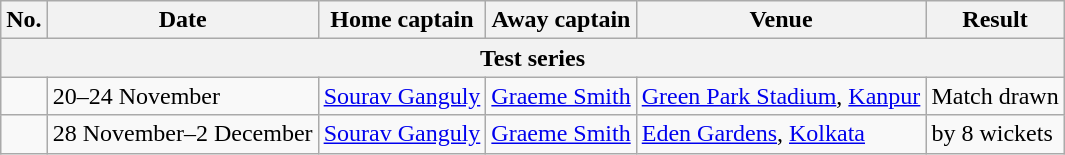<table class="wikitable">
<tr>
<th>No.</th>
<th>Date</th>
<th>Home captain</th>
<th>Away captain</th>
<th>Venue</th>
<th>Result</th>
</tr>
<tr>
<th colspan="6">Test series</th>
</tr>
<tr>
<td></td>
<td>20–24 November</td>
<td><a href='#'>Sourav Ganguly</a></td>
<td><a href='#'>Graeme Smith</a></td>
<td><a href='#'>Green Park Stadium</a>, <a href='#'>Kanpur</a></td>
<td>Match drawn</td>
</tr>
<tr>
<td></td>
<td>28 November–2 December</td>
<td><a href='#'>Sourav Ganguly</a></td>
<td><a href='#'>Graeme Smith</a></td>
<td><a href='#'>Eden Gardens</a>, <a href='#'>Kolkata</a></td>
<td> by 8 wickets</td>
</tr>
</table>
